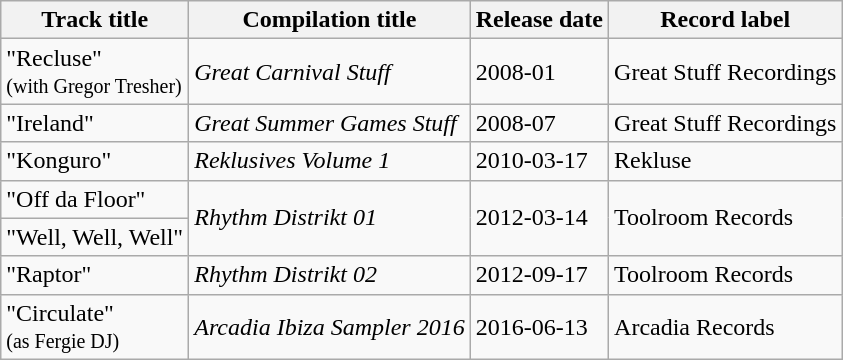<table class="wikitable sortable">
<tr>
<th>Track title</th>
<th>Compilation title</th>
<th>Release date</th>
<th>Record label</th>
</tr>
<tr>
<td>"Recluse"<br><small>(with Gregor Tresher)</small></td>
<td><em>Great Carnival Stuff</em></td>
<td>2008-01</td>
<td>Great Stuff Recordings</td>
</tr>
<tr>
<td>"Ireland"</td>
<td><em>Great Summer Games Stuff</em></td>
<td>2008-07</td>
<td>Great Stuff Recordings</td>
</tr>
<tr>
<td>"Konguro"</td>
<td><em>Reklusives Volume 1</em></td>
<td>2010-03-17</td>
<td>Rekluse</td>
</tr>
<tr>
<td>"Off da Floor"</td>
<td rowspan="2"><em>Rhythm Distrikt 01</em></td>
<td rowspan="2">2012-03-14</td>
<td rowspan="2">Toolroom Records</td>
</tr>
<tr>
<td>"Well, Well, Well"</td>
</tr>
<tr>
<td>"Raptor"</td>
<td><em>Rhythm Distrikt 02</em></td>
<td>2012-09-17</td>
<td>Toolroom Records</td>
</tr>
<tr>
<td>"Circulate"<br><small>(as Fergie DJ)</small></td>
<td><em>Arcadia Ibiza Sampler 2016</em></td>
<td>2016-06-13</td>
<td>Arcadia Records</td>
</tr>
</table>
